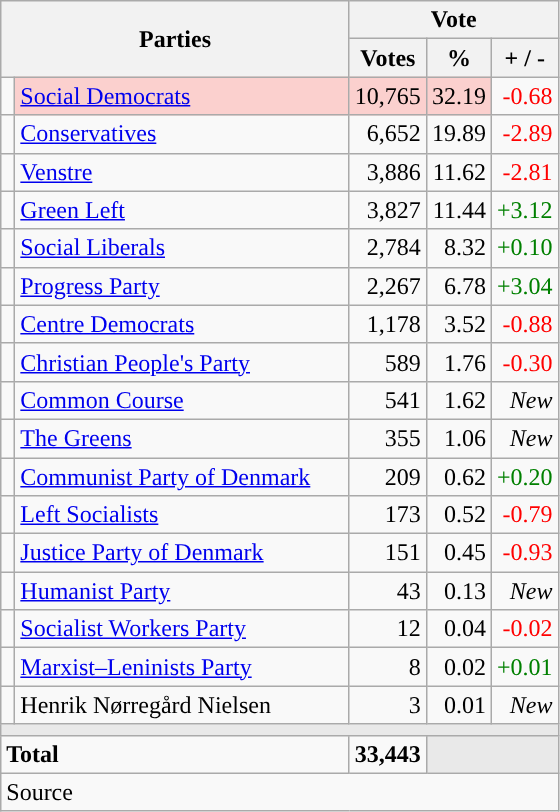<table class="wikitable" style="text-align:right;">
<tr>
<th style="text-align:centre;" rowspan="2" colspan="2" width="225">Parties</th>
<th colspan="3">Vote</th>
</tr>
<tr>
<th width="15">Votes</th>
<th width="15">%</th>
<th width="15">+ / -</th>
</tr>
<tr>
<td width="2" style="color:inherit;background:"></td>
<td bgcolor=#fbd0ce  align="left"><a href='#'>Social Democrats</a></td>
<td bgcolor=#fbd0ce>10,765</td>
<td bgcolor=#fbd0ce>32.19</td>
<td style=color:red;>-0.68</td>
</tr>
<tr>
<td width="2" style="color:inherit;background:"></td>
<td align="left"><a href='#'>Conservatives</a></td>
<td>6,652</td>
<td>19.89</td>
<td style=color:red;>-2.89</td>
</tr>
<tr>
<td width="2" style="color:inherit;background:"></td>
<td align="left"><a href='#'>Venstre</a></td>
<td>3,886</td>
<td>11.62</td>
<td style=color:red;>-2.81</td>
</tr>
<tr>
<td width="2" style="color:inherit;background:"></td>
<td align="left"><a href='#'>Green Left</a></td>
<td>3,827</td>
<td>11.44</td>
<td style=color:green;>+3.12</td>
</tr>
<tr>
<td width="2" style="color:inherit;background:"></td>
<td align="left"><a href='#'>Social Liberals</a></td>
<td>2,784</td>
<td>8.32</td>
<td style=color:green;>+0.10</td>
</tr>
<tr>
<td width="2" style="color:inherit;background:"></td>
<td align="left"><a href='#'>Progress Party</a></td>
<td>2,267</td>
<td>6.78</td>
<td style=color:green;>+3.04</td>
</tr>
<tr>
<td width="2" style="color:inherit;background:"></td>
<td align="left"><a href='#'>Centre Democrats</a></td>
<td>1,178</td>
<td>3.52</td>
<td style=color:red;>-0.88</td>
</tr>
<tr>
<td width="2" style="color:inherit;background:"></td>
<td align="left"><a href='#'>Christian People's Party</a></td>
<td>589</td>
<td>1.76</td>
<td style=color:red;>-0.30</td>
</tr>
<tr>
<td width="2" style="color:inherit;background:"></td>
<td align="left"><a href='#'>Common Course</a></td>
<td>541</td>
<td>1.62</td>
<td><em>New</em></td>
</tr>
<tr>
<td width="2" style="color:inherit;background:"></td>
<td align="left"><a href='#'>The Greens</a></td>
<td>355</td>
<td>1.06</td>
<td><em>New</em></td>
</tr>
<tr>
<td width="2" style="color:inherit;background:"></td>
<td align="left"><a href='#'>Communist Party of Denmark</a></td>
<td>209</td>
<td>0.62</td>
<td style=color:green;>+0.20</td>
</tr>
<tr>
<td width="2" style="color:inherit;background:"></td>
<td align="left"><a href='#'>Left Socialists</a></td>
<td>173</td>
<td>0.52</td>
<td style=color:red;>-0.79</td>
</tr>
<tr>
<td width="2" style="color:inherit;background:"></td>
<td align="left"><a href='#'>Justice Party of Denmark</a></td>
<td>151</td>
<td>0.45</td>
<td style=color:red;>-0.93</td>
</tr>
<tr>
<td width="2" style="color:inherit;background:"></td>
<td align="left"><a href='#'>Humanist Party</a></td>
<td>43</td>
<td>0.13</td>
<td><em>New</em></td>
</tr>
<tr>
<td width="2" style="color:inherit;background:"></td>
<td align="left"><a href='#'>Socialist Workers Party</a></td>
<td>12</td>
<td>0.04</td>
<td style=color:red;>-0.02</td>
</tr>
<tr>
<td width="2" style="color:inherit;background:"></td>
<td align="left"><a href='#'>Marxist–Leninists Party</a></td>
<td>8</td>
<td>0.02</td>
<td style=color:green;>+0.01</td>
</tr>
<tr>
<td width="2" style="color:inherit;background:"></td>
<td align="left">Henrik Nørregård Nielsen</td>
<td>3</td>
<td>0.01</td>
<td><em>New</em></td>
</tr>
<tr>
<td colspan="7" bgcolor="#E9E9E9"></td>
</tr>
<tr>
<td align="left" colspan="2"><strong>Total</strong></td>
<td><strong>33,443</strong></td>
<td bgcolor="#E9E9E9" colspan="2"></td>
</tr>
<tr>
<td align="left" colspan="6">Source</td>
</tr>
</table>
